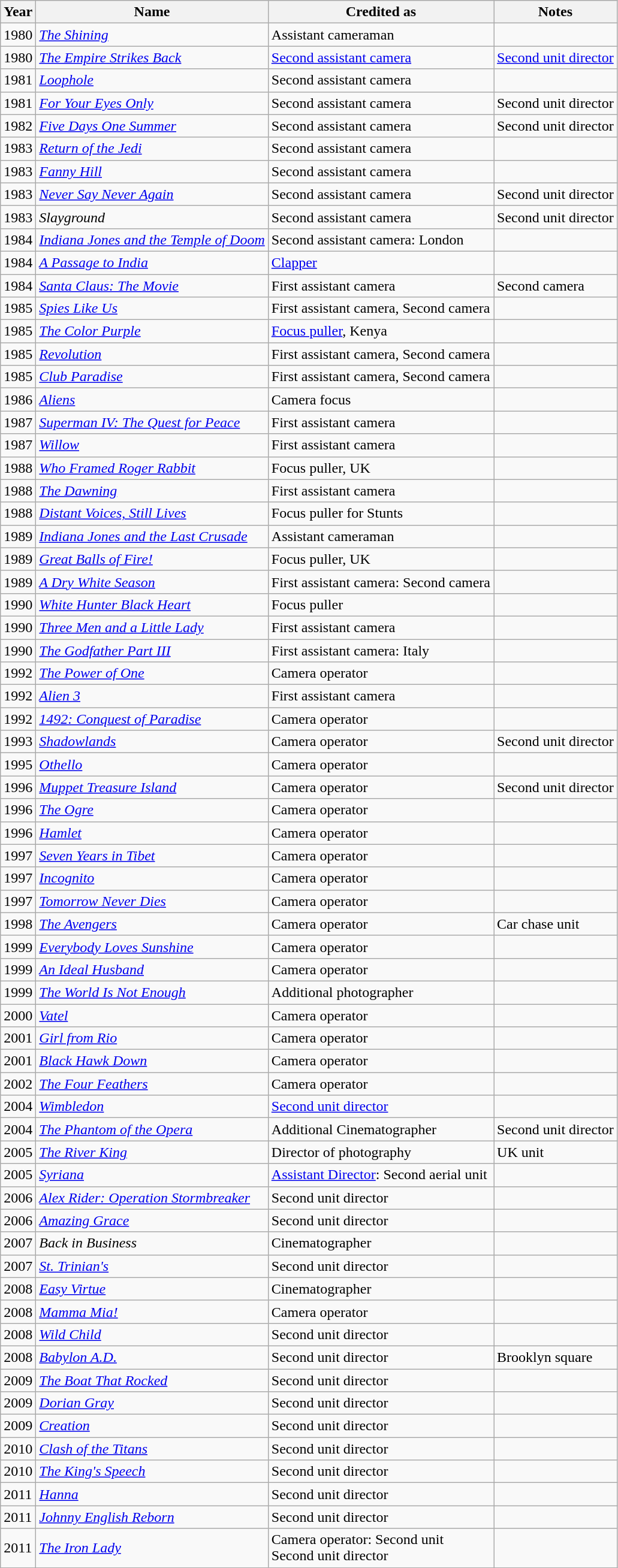<table class="wikitable sortable">
<tr>
<th>Year</th>
<th>Name</th>
<th>Credited as</th>
<th>Notes</th>
</tr>
<tr>
<td>1980</td>
<td><em><a href='#'>The Shining</a></em></td>
<td>Assistant cameraman</td>
<td></td>
</tr>
<tr>
<td>1980</td>
<td><em><a href='#'>The Empire Strikes Back</a></em></td>
<td><a href='#'>Second assistant camera</a></td>
<td><a href='#'>Second unit director</a> </td>
</tr>
<tr>
<td>1981</td>
<td><em><a href='#'>Loophole</a></em></td>
<td>Second assistant camera</td>
<td></td>
</tr>
<tr>
<td>1981</td>
<td><em><a href='#'>For Your Eyes Only</a></em></td>
<td>Second assistant camera</td>
<td>Second unit director </td>
</tr>
<tr>
<td>1982</td>
<td><em><a href='#'>Five Days One Summer</a></em></td>
<td>Second assistant camera</td>
<td>Second unit director</td>
</tr>
<tr>
<td>1983</td>
<td><em><a href='#'>Return of the Jedi</a></em></td>
<td>Second assistant camera</td>
<td></td>
</tr>
<tr>
<td>1983</td>
<td><em><a href='#'>Fanny Hill</a></em></td>
<td>Second assistant camera</td>
<td></td>
</tr>
<tr>
<td>1983</td>
<td><em><a href='#'>Never Say Never Again</a></em></td>
<td>Second assistant camera</td>
<td>Second unit director </td>
</tr>
<tr>
<td>1983</td>
<td><em>Slayground</em></td>
<td>Second assistant camera</td>
<td>Second unit director</td>
</tr>
<tr>
<td>1984</td>
<td><em><a href='#'>Indiana Jones and the Temple of Doom</a></em></td>
<td>Second assistant camera: London</td>
<td></td>
</tr>
<tr>
<td>1984</td>
<td><em><a href='#'>A Passage to India</a></em></td>
<td><a href='#'>Clapper</a></td>
<td></td>
</tr>
<tr>
<td>1984</td>
<td><em><a href='#'>Santa Claus: The Movie</a></em></td>
<td>First assistant camera</td>
<td>Second camera </td>
</tr>
<tr>
<td>1985</td>
<td><em><a href='#'>Spies Like Us</a></em></td>
<td>First assistant camera, Second camera</td>
<td></td>
</tr>
<tr>
<td>1985</td>
<td><em><a href='#'>The Color Purple</a></em></td>
<td><a href='#'>Focus puller</a>, Kenya</td>
<td></td>
</tr>
<tr>
<td>1985</td>
<td><em><a href='#'>Revolution</a></em></td>
<td>First assistant camera, Second camera</td>
<td></td>
</tr>
<tr>
<td>1985</td>
<td><em><a href='#'>Club Paradise</a></em></td>
<td>First assistant camera, Second camera</td>
<td></td>
</tr>
<tr>
<td>1986</td>
<td><em><a href='#'>Aliens</a></em></td>
<td>Camera focus</td>
<td></td>
</tr>
<tr>
<td>1987</td>
<td><em><a href='#'>Superman IV: The Quest for Peace</a></em></td>
<td>First assistant camera</td>
<td></td>
</tr>
<tr>
<td>1987</td>
<td><em><a href='#'>Willow</a></em></td>
<td>First assistant camera</td>
<td></td>
</tr>
<tr>
<td>1988</td>
<td><em><a href='#'>Who Framed Roger Rabbit</a></em></td>
<td>Focus puller, UK</td>
<td></td>
</tr>
<tr>
<td>1988</td>
<td><em><a href='#'>The Dawning</a></em></td>
<td>First assistant camera</td>
<td></td>
</tr>
<tr>
<td>1988</td>
<td><em><a href='#'>Distant Voices, Still Lives</a></em></td>
<td>Focus puller for Stunts</td>
<td></td>
</tr>
<tr>
<td>1989</td>
<td><em><a href='#'>Indiana Jones and the Last Crusade</a></em></td>
<td>Assistant cameraman</td>
<td></td>
</tr>
<tr>
<td>1989</td>
<td><em><a href='#'>Great Balls of Fire!</a></em></td>
<td>Focus puller, UK</td>
<td></td>
</tr>
<tr>
<td>1989</td>
<td><em><a href='#'>A Dry White Season</a></em></td>
<td>First assistant camera: Second camera</td>
<td></td>
</tr>
<tr>
<td>1990</td>
<td><em><a href='#'>White Hunter Black Heart</a></em></td>
<td>Focus puller</td>
<td></td>
</tr>
<tr>
<td>1990</td>
<td><em><a href='#'>Three Men and a Little Lady</a></em></td>
<td>First assistant camera</td>
<td></td>
</tr>
<tr>
<td>1990</td>
<td><em><a href='#'>The Godfather Part III</a></em></td>
<td>First assistant camera: Italy</td>
<td></td>
</tr>
<tr>
<td>1992</td>
<td><em><a href='#'>The Power of One</a></em></td>
<td>Camera operator</td>
<td></td>
</tr>
<tr>
<td>1992</td>
<td><em><a href='#'>Alien 3</a></em></td>
<td>First assistant camera</td>
<td></td>
</tr>
<tr>
<td>1992</td>
<td><em><a href='#'>1492: Conquest of Paradise</a></em></td>
<td>Camera operator</td>
<td></td>
</tr>
<tr>
<td>1993</td>
<td><em><a href='#'>Shadowlands</a></em></td>
<td>Camera operator</td>
<td>Second unit director</td>
</tr>
<tr>
<td>1995</td>
<td><em><a href='#'>Othello</a></em></td>
<td>Camera operator</td>
<td></td>
</tr>
<tr>
<td>1996</td>
<td><em><a href='#'>Muppet Treasure Island</a></em></td>
<td>Camera operator</td>
<td>Second unit director</td>
</tr>
<tr>
<td>1996</td>
<td><em><a href='#'>The Ogre</a></em></td>
<td>Camera operator</td>
<td></td>
</tr>
<tr>
<td>1996</td>
<td><em><a href='#'>Hamlet</a></em></td>
<td>Camera operator</td>
<td></td>
</tr>
<tr>
<td>1997</td>
<td><em><a href='#'>Seven Years in Tibet</a></em></td>
<td>Camera operator</td>
<td></td>
</tr>
<tr>
<td>1997</td>
<td><em><a href='#'>Incognito</a></em></td>
<td>Camera operator</td>
<td></td>
</tr>
<tr>
<td>1997</td>
<td><em><a href='#'>Tomorrow Never Dies</a></em></td>
<td>Camera operator</td>
<td></td>
</tr>
<tr>
<td>1998</td>
<td><em><a href='#'>The Avengers</a></em></td>
<td>Camera operator</td>
<td>Car chase unit </td>
</tr>
<tr>
<td>1999</td>
<td><em><a href='#'>Everybody Loves Sunshine</a></em></td>
<td>Camera operator</td>
<td></td>
</tr>
<tr>
<td>1999</td>
<td><em><a href='#'>An Ideal Husband</a></em></td>
<td>Camera operator</td>
<td></td>
</tr>
<tr>
<td>1999</td>
<td><em><a href='#'>The World Is Not Enough</a></em></td>
<td>Additional photographer</td>
<td></td>
</tr>
<tr>
<td>2000</td>
<td><em><a href='#'>Vatel</a></em></td>
<td>Camera operator</td>
<td></td>
</tr>
<tr>
<td>2001</td>
<td><em><a href='#'>Girl from Rio</a></em></td>
<td>Camera operator</td>
<td></td>
</tr>
<tr>
<td>2001</td>
<td><em><a href='#'>Black Hawk Down</a></em></td>
<td>Camera operator</td>
<td></td>
</tr>
<tr>
<td>2002</td>
<td><em><a href='#'>The Four Feathers</a></em></td>
<td>Camera operator</td>
<td></td>
</tr>
<tr>
<td>2004</td>
<td><em><a href='#'>Wimbledon</a></em></td>
<td><a href='#'>Second unit director</a></td>
<td></td>
</tr>
<tr>
<td>2004</td>
<td><em><a href='#'>The Phantom of the Opera</a></em></td>
<td>Additional Cinematographer</td>
<td>Second unit director</td>
</tr>
<tr>
<td>2005</td>
<td><em><a href='#'>The River King</a></em></td>
<td>Director of photography</td>
<td>UK unit</td>
</tr>
<tr>
<td>2005</td>
<td><em><a href='#'>Syriana</a></em></td>
<td><a href='#'>Assistant Director</a>: Second aerial unit</td>
<td></td>
</tr>
<tr>
<td>2006</td>
<td><em><a href='#'>Alex Rider: Operation Stormbreaker</a></em></td>
<td>Second unit director</td>
<td></td>
</tr>
<tr>
<td>2006</td>
<td><em><a href='#'>Amazing Grace</a></em></td>
<td>Second unit director</td>
<td></td>
</tr>
<tr>
<td>2007</td>
<td><em>Back in Business</em></td>
<td>Cinematographer</td>
<td></td>
</tr>
<tr>
<td>2007</td>
<td><em><a href='#'>St. Trinian's</a></em></td>
<td>Second unit director</td>
<td></td>
</tr>
<tr>
<td>2008</td>
<td><em><a href='#'>Easy Virtue</a></em></td>
<td>Cinematographer</td>
<td></td>
</tr>
<tr>
<td>2008</td>
<td><em><a href='#'>Mamma Mia!</a></em></td>
<td>Camera operator</td>
<td></td>
</tr>
<tr>
<td>2008</td>
<td><em><a href='#'>Wild Child</a></em></td>
<td>Second unit director</td>
<td></td>
</tr>
<tr>
<td>2008</td>
<td><em><a href='#'>Babylon A.D.</a></em></td>
<td>Second unit director</td>
<td>Brooklyn square</td>
</tr>
<tr>
<td>2009</td>
<td><em><a href='#'>The Boat That Rocked</a></em></td>
<td>Second unit director</td>
<td></td>
</tr>
<tr>
<td>2009</td>
<td><em><a href='#'>Dorian Gray</a></em></td>
<td>Second unit director</td>
<td></td>
</tr>
<tr>
<td>2009</td>
<td><em><a href='#'>Creation</a></em></td>
<td>Second unit director</td>
<td></td>
</tr>
<tr>
<td>2010</td>
<td><em><a href='#'>Clash of the Titans</a></em></td>
<td>Second unit director</td>
<td></td>
</tr>
<tr>
<td>2010</td>
<td><em><a href='#'>The King's Speech</a></em></td>
<td>Second unit director</td>
<td></td>
</tr>
<tr>
<td>2011</td>
<td><em><a href='#'>Hanna</a></em></td>
<td>Second unit director</td>
<td></td>
</tr>
<tr>
<td>2011</td>
<td><em><a href='#'>Johnny English Reborn</a></em></td>
<td>Second unit director</td>
<td></td>
</tr>
<tr>
<td>2011</td>
<td><em><a href='#'>The Iron Lady</a></em></td>
<td>Camera operator: Second unit<br>Second unit director</td>
<td></td>
</tr>
</table>
